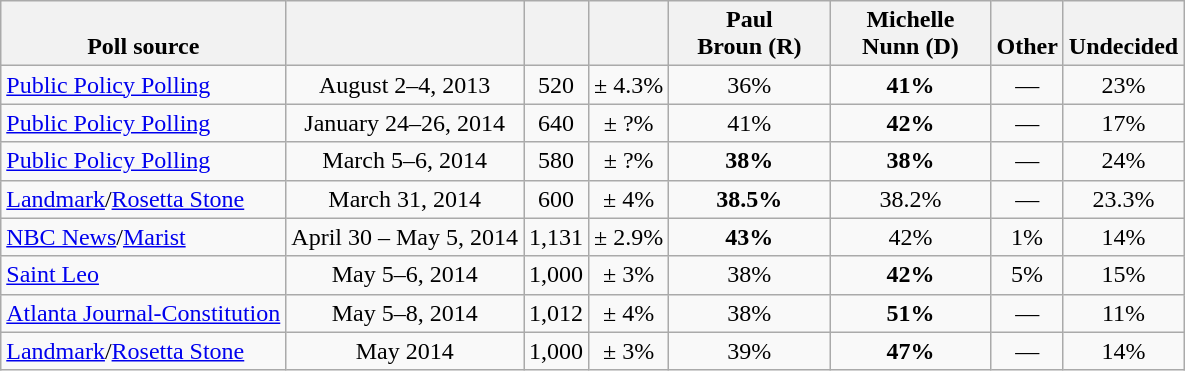<table class="wikitable" style="text-align:center">
<tr valign= bottom>
<th>Poll source</th>
<th></th>
<th></th>
<th></th>
<th style="width:100px;">Paul<br>Broun (R)</th>
<th style="width:100px;">Michelle<br>Nunn (D)</th>
<th>Other</th>
<th>Undecided</th>
</tr>
<tr>
<td align=left><a href='#'>Public Policy Polling</a></td>
<td>August 2–4, 2013</td>
<td>520</td>
<td>± 4.3%</td>
<td>36%</td>
<td><strong>41%</strong></td>
<td>—</td>
<td>23%</td>
</tr>
<tr>
<td align=left><a href='#'>Public Policy Polling</a></td>
<td>January 24–26, 2014</td>
<td>640</td>
<td>± ?%</td>
<td>41%</td>
<td><strong>42%</strong></td>
<td>—</td>
<td>17%</td>
</tr>
<tr>
<td align=left><a href='#'>Public Policy Polling</a></td>
<td>March 5–6, 2014</td>
<td>580</td>
<td>± ?%</td>
<td><strong>38%</strong></td>
<td><strong>38%</strong></td>
<td>—</td>
<td>24%</td>
</tr>
<tr>
<td align=left><a href='#'>Landmark</a>/<a href='#'>Rosetta Stone</a></td>
<td>March 31, 2014</td>
<td>600</td>
<td>± 4%</td>
<td><strong>38.5%</strong></td>
<td>38.2%</td>
<td>—</td>
<td>23.3%</td>
</tr>
<tr>
<td align=left><a href='#'>NBC News</a>/<a href='#'>Marist</a></td>
<td>April 30 – May 5, 2014</td>
<td>1,131</td>
<td>± 2.9%</td>
<td><strong>43%</strong></td>
<td>42%</td>
<td>1%</td>
<td>14%</td>
</tr>
<tr>
<td align=left><a href='#'>Saint Leo</a></td>
<td>May 5–6, 2014</td>
<td>1,000</td>
<td>± 3%</td>
<td>38%</td>
<td><strong>42%</strong></td>
<td>5%</td>
<td>15%</td>
</tr>
<tr>
<td align=left><a href='#'>Atlanta Journal-Constitution</a></td>
<td>May 5–8, 2014</td>
<td>1,012</td>
<td>± 4%</td>
<td>38%</td>
<td><strong>51%</strong></td>
<td>—</td>
<td>11%</td>
</tr>
<tr>
<td align=left><a href='#'>Landmark</a>/<a href='#'>Rosetta Stone</a></td>
<td>May 2014</td>
<td>1,000</td>
<td>± 3%</td>
<td>39%</td>
<td><strong>47%</strong></td>
<td>—</td>
<td>14%</td>
</tr>
</table>
